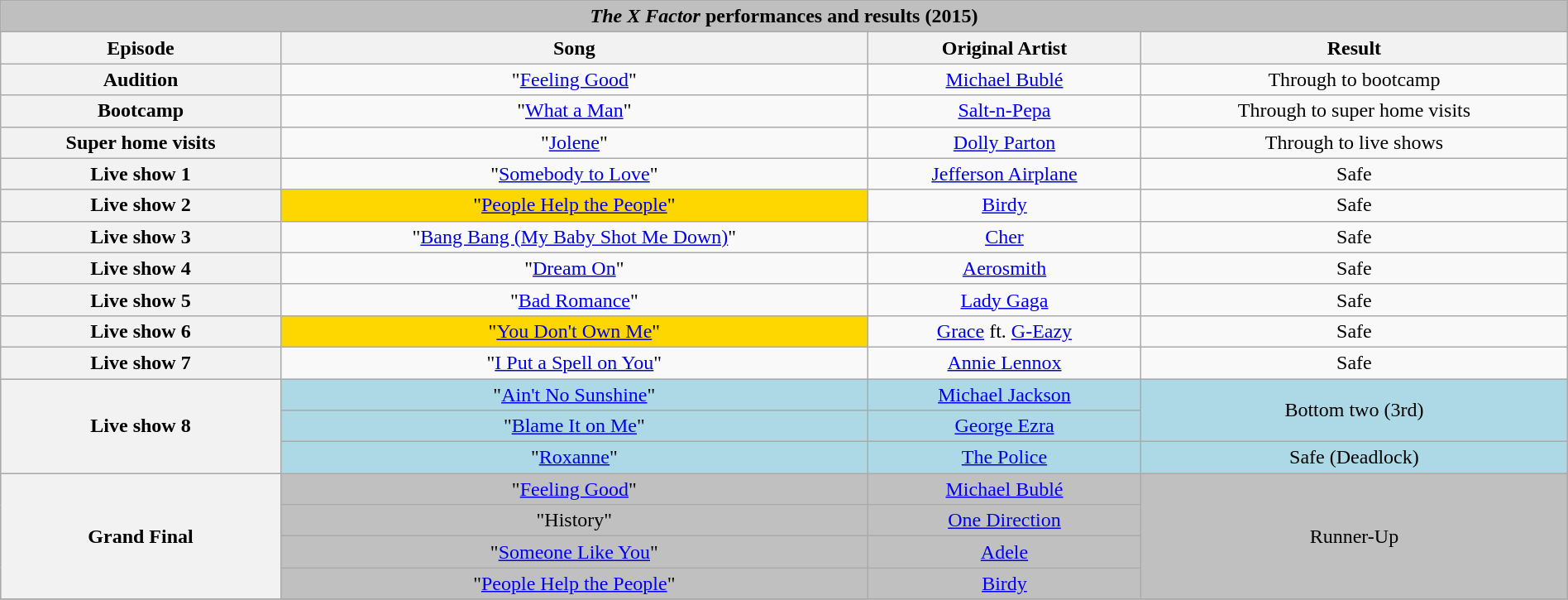<table class="wikitable collapsible collapsed" style="width:100%; margin:1em auto 1em auto; text-align:center;">
<tr>
<th colspan="4" style="background:#BFBFBF;"><em>The X Factor</em> performances and results (2015)</th>
</tr>
<tr>
<th scope="col">Episode</th>
<th scope="col">Song</th>
<th scope="col">Original Artist</th>
<th scope="col">Result</th>
</tr>
<tr>
<th>Audition</th>
<td>"<a href='#'>Feeling Good</a>"</td>
<td><a href='#'>Michael Bublé</a></td>
<td>Through to bootcamp</td>
</tr>
<tr>
<th>Bootcamp</th>
<td>"<a href='#'>What a Man</a>"</td>
<td><a href='#'>Salt-n-Pepa</a></td>
<td>Through to super home visits</td>
</tr>
<tr>
<th>Super home visits</th>
<td>"<a href='#'>Jolene</a>"</td>
<td><a href='#'>Dolly Parton</a></td>
<td>Through to live shows</td>
</tr>
<tr>
<th>Live show 1</th>
<td>"<a href='#'>Somebody to Love</a>"</td>
<td><a href='#'>Jefferson Airplane</a></td>
<td>Safe</td>
</tr>
<tr>
<th>Live show 2</th>
<td style="background:Gold;">"<a href='#'>People Help the People</a>"</td>
<td><a href='#'>Birdy</a></td>
<td>Safe</td>
</tr>
<tr>
<th>Live show 3</th>
<td>"<a href='#'>Bang Bang (My Baby Shot Me Down)</a>"</td>
<td><a href='#'>Cher</a></td>
<td>Safe</td>
</tr>
<tr>
<th>Live show 4</th>
<td>"<a href='#'>Dream On</a>"</td>
<td><a href='#'>Aerosmith</a></td>
<td>Safe</td>
</tr>
<tr>
<th>Live show 5</th>
<td>"<a href='#'>Bad Romance</a>"</td>
<td><a href='#'>Lady Gaga</a></td>
<td>Safe</td>
</tr>
<tr>
<th>Live show 6</th>
<td style="background:Gold;">"<a href='#'>You Don't Own Me</a>"</td>
<td><a href='#'>Grace</a> ft. <a href='#'>G-Eazy</a></td>
<td>Safe</td>
</tr>
<tr>
<th>Live show 7</th>
<td>"<a href='#'>I Put a Spell on You</a>"</td>
<td><a href='#'>Annie Lennox</a></td>
<td>Safe</td>
</tr>
<tr style="background:lightblue;">
<th rowspan="3">Live show 8</th>
<td>"<a href='#'>Ain't No Sunshine</a>"</td>
<td><a href='#'>Michael Jackson</a></td>
<td rowspan="2">Bottom two (3rd)</td>
</tr>
<tr style="background:lightblue;">
<td>"<a href='#'>Blame It on Me</a>"</td>
<td><a href='#'>George Ezra</a></td>
</tr>
<tr style="background:lightblue;">
<td>"<a href='#'>Roxanne</a>"</td>
<td><a href='#'>The Police</a></td>
<td>Safe (Deadlock)</td>
</tr>
<tr style="background:silver;">
<th rowspan="4">Grand Final</th>
<td>"<a href='#'>Feeling Good</a>"</td>
<td><a href='#'>Michael Bublé</a></td>
<td rowspan="4" style="background:silver;">Runner-Up</td>
</tr>
<tr style="background:silver;">
<td>"History"</td>
<td><a href='#'>One Direction</a></td>
</tr>
<tr style="background:silver;">
<td>"<a href='#'>Someone Like You</a>"</td>
<td><a href='#'>Adele</a></td>
</tr>
<tr style="background:silver;">
<td style="background:silver;">"<a href='#'>People Help the People</a>"</td>
<td><a href='#'>Birdy</a></td>
</tr>
<tr>
</tr>
</table>
